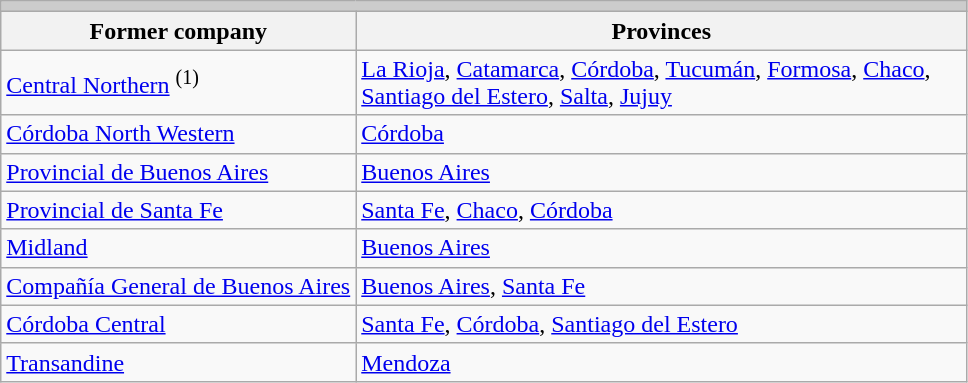<table class="wikitable sortable" style="text-align:">
<tr>
<td colspan="2" style= "background: #cccccc; color: #00000"></td>
</tr>
<tr>
<th width=>Former company</th>
<th width=400px>Provinces</th>
</tr>
<tr>
<td><a href='#'>Central Northern</a> <sup>(1)</sup></td>
<td><a href='#'>La Rioja</a>, <a href='#'>Catamarca</a>, <a href='#'>Córdoba</a>, <a href='#'>Tucumán</a>, <a href='#'>Formosa</a>, <a href='#'>Chaco</a>, <a href='#'>Santiago del Estero</a>, <a href='#'>Salta</a>, <a href='#'>Jujuy</a></td>
</tr>
<tr>
<td><a href='#'>Córdoba North Western</a></td>
<td><a href='#'>Córdoba</a></td>
</tr>
<tr>
<td><a href='#'>Provincial de Buenos Aires</a></td>
<td><a href='#'>Buenos Aires</a></td>
</tr>
<tr>
<td><a href='#'>Provincial de Santa Fe</a></td>
<td><a href='#'>Santa Fe</a>, <a href='#'>Chaco</a>, <a href='#'>Córdoba</a></td>
</tr>
<tr>
<td><a href='#'>Midland</a></td>
<td><a href='#'>Buenos Aires</a></td>
</tr>
<tr>
<td><a href='#'>Compañía General de Buenos Aires</a></td>
<td><a href='#'>Buenos Aires</a>, <a href='#'>Santa Fe</a></td>
</tr>
<tr>
<td><a href='#'>Córdoba Central</a></td>
<td><a href='#'>Santa Fe</a>, <a href='#'>Córdoba</a>, <a href='#'>Santiago del Estero</a></td>
</tr>
<tr>
<td><a href='#'>Transandine</a></td>
<td><a href='#'>Mendoza</a></td>
</tr>
</table>
